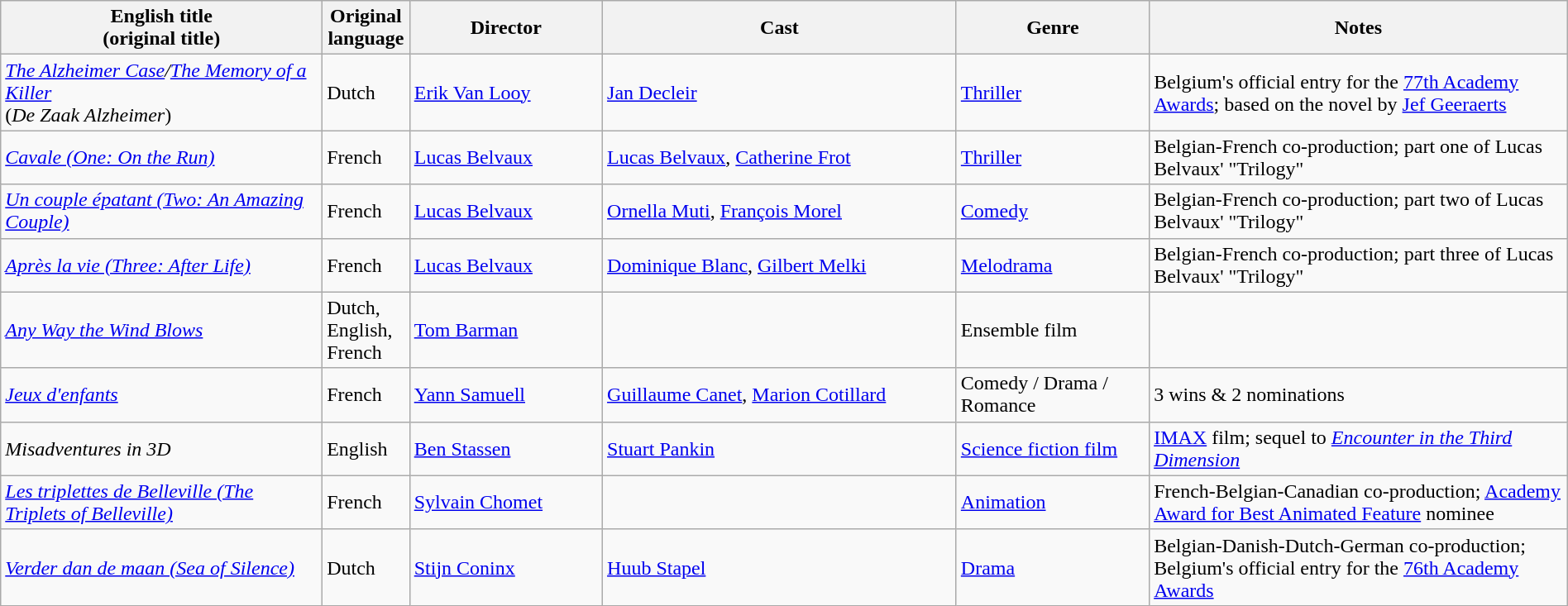<table class="wikitable" width= "100%">
<tr>
<th width=20%>English title <br> (original title)</th>
<th width=5%>Original language</th>
<th width=12%>Director</th>
<th width=22%>Cast</th>
<th width=12%>Genre</th>
<th width=26%>Notes</th>
</tr>
<tr>
<td><em><a href='#'>The Alzheimer Case</a>/<a href='#'>The Memory of a Killer</a></em> <br> (<em>De Zaak Alzheimer</em>)</td>
<td>Dutch</td>
<td><a href='#'>Erik Van Looy</a></td>
<td><a href='#'>Jan Decleir</a></td>
<td><a href='#'>Thriller</a></td>
<td>Belgium's official entry for the <a href='#'>77th Academy Awards</a>; based on the novel by <a href='#'>Jef Geeraerts</a></td>
</tr>
<tr>
<td><em><a href='#'>Cavale (One: On the Run)</a></em></td>
<td>French</td>
<td><a href='#'>Lucas Belvaux</a></td>
<td><a href='#'>Lucas Belvaux</a>, <a href='#'>Catherine Frot</a></td>
<td><a href='#'>Thriller</a></td>
<td>Belgian-French co-production; part one of Lucas Belvaux' "Trilogy"</td>
</tr>
<tr>
<td><em><a href='#'>Un couple épatant (Two: An Amazing Couple)</a></em></td>
<td>French</td>
<td><a href='#'>Lucas Belvaux</a></td>
<td><a href='#'>Ornella Muti</a>, <a href='#'>François Morel</a></td>
<td><a href='#'>Comedy</a></td>
<td>Belgian-French co-production; part two of Lucas Belvaux' "Trilogy"</td>
</tr>
<tr>
<td><em><a href='#'>Après la vie (Three: After Life)</a></em></td>
<td>French</td>
<td><a href='#'>Lucas Belvaux</a></td>
<td><a href='#'>Dominique Blanc</a>, <a href='#'>Gilbert Melki</a></td>
<td><a href='#'>Melodrama</a></td>
<td>Belgian-French co-production; part three of Lucas Belvaux' "Trilogy"</td>
</tr>
<tr>
<td><em><a href='#'>Any Way the Wind Blows</a></em></td>
<td>Dutch, English, French</td>
<td><a href='#'>Tom Barman</a></td>
<td></td>
<td>Ensemble film</td>
<td></td>
</tr>
<tr>
<td><em><a href='#'>Jeux d'enfants</a></em></td>
<td>French</td>
<td><a href='#'>Yann Samuell</a></td>
<td><a href='#'>Guillaume Canet</a>, <a href='#'>Marion Cotillard</a></td>
<td>Comedy / Drama / Romance</td>
<td>3 wins & 2 nominations</td>
</tr>
<tr>
<td><em>Misadventures in 3D</em></td>
<td>English</td>
<td><a href='#'>Ben Stassen</a></td>
<td><a href='#'>Stuart Pankin</a></td>
<td><a href='#'>Science fiction film</a></td>
<td><a href='#'>IMAX</a> film; sequel to <em><a href='#'>Encounter in the Third Dimension</a></em></td>
</tr>
<tr>
<td><em><a href='#'>Les triplettes de Belleville (The Triplets of Belleville)</a></em></td>
<td>French</td>
<td><a href='#'>Sylvain Chomet</a></td>
<td></td>
<td><a href='#'>Animation</a></td>
<td>French-Belgian-Canadian co-production; <a href='#'>Academy Award for Best Animated Feature</a> nominee</td>
</tr>
<tr>
<td><em><a href='#'>Verder dan de maan (Sea of Silence)</a></em></td>
<td>Dutch</td>
<td><a href='#'>Stijn Coninx</a></td>
<td><a href='#'>Huub Stapel</a></td>
<td><a href='#'>Drama</a></td>
<td>Belgian-Danish-Dutch-German co-production; Belgium's official entry for the <a href='#'>76th Academy Awards</a></td>
</tr>
</table>
